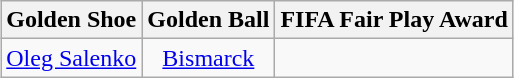<table class=wikitable style="text-align:center; margin:auto">
<tr>
<th>Golden Shoe</th>
<th>Golden Ball</th>
<th>FIFA Fair Play Award</th>
</tr>
<tr>
<td> <a href='#'>Oleg Salenko</a></td>
<td> <a href='#'>Bismarck</a></td>
<td></td>
</tr>
</table>
